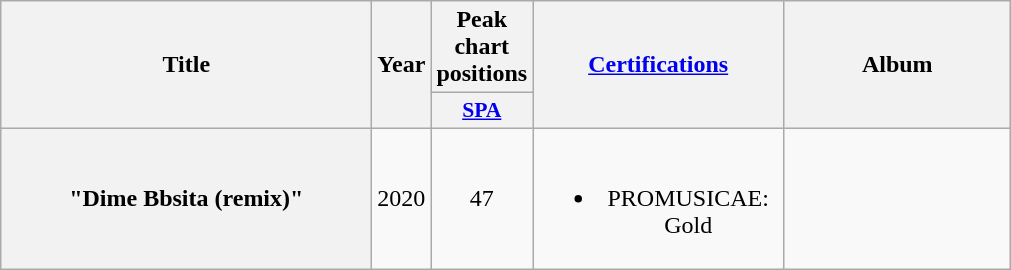<table class="wikitable plainrowheaders" style="text-align:center;">
<tr>
<th scope="col" rowspan="2" style="width:15em;">Title</th>
<th scope="col" rowspan="2" style="width:1em;">Year</th>
<th>Peak chart positions</th>
<th scope="col" rowspan="2" style="width:10em;"><a href='#'>Certifications</a></th>
<th scope="col" rowspan="2" style="width:9em;">Album</th>
</tr>
<tr>
<th scope="col" style="width:3em;font-size:90%;"><a href='#'>SPA</a></th>
</tr>
<tr>
<th scope="row">"Dime Bbsita (remix)"<br></th>
<td>2020</td>
<td>47</td>
<td><br><ul><li>PROMUSICAE: Gold</li></ul></td>
<td></td>
</tr>
</table>
